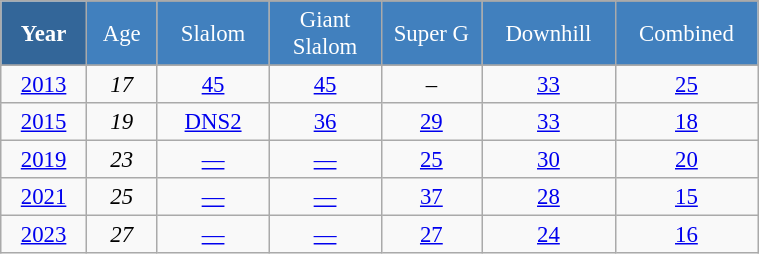<table class="wikitable" style="font-size:95%; text-align:center; border:grey solid 1px; border-collapse:collapse;" width="40%">
<tr style="background-color:#369; color:white;">
<td rowspan="2" colspan="1" width="4%"><strong>Year</strong></td>
</tr>
<tr style="background-color:#4180be; color:white;">
<td width="3%">Age</td>
<td width="5%">Slalom</td>
<td width="5%">Giant<br>Slalom</td>
<td width="5%">Super G</td>
<td width="5%">Downhill</td>
<td width="5%">Combined</td>
</tr>
<tr style="background-color:#8CB2D8; color:white;">
</tr>
<tr>
<td><a href='#'>2013</a></td>
<td><em>17</em></td>
<td><a href='#'>45</a></td>
<td><a href='#'>45</a></td>
<td>–</td>
<td><a href='#'>33</a></td>
<td><a href='#'>25</a></td>
</tr>
<tr>
<td><a href='#'>2015</a></td>
<td><em>19</em></td>
<td><a href='#'>DNS2</a></td>
<td><a href='#'>36</a></td>
<td><a href='#'>29</a></td>
<td><a href='#'>33</a></td>
<td><a href='#'>18</a></td>
</tr>
<tr>
<td><a href='#'>2019</a></td>
<td><em>23</em></td>
<td><a href='#'>—</a></td>
<td><a href='#'>—</a></td>
<td><a href='#'>25</a></td>
<td><a href='#'>30</a></td>
<td><a href='#'>20</a></td>
</tr>
<tr>
<td><a href='#'>2021</a></td>
<td><em>25</em></td>
<td><a href='#'>—</a></td>
<td><a href='#'>—</a></td>
<td><a href='#'>37</a></td>
<td><a href='#'>28</a></td>
<td><a href='#'>15</a></td>
</tr>
<tr>
<td><a href='#'>2023</a></td>
<td><em>27</em></td>
<td><a href='#'>—</a></td>
<td><a href='#'>—</a></td>
<td><a href='#'>27</a></td>
<td><a href='#'>24</a></td>
<td><a href='#'>16</a></td>
</tr>
</table>
